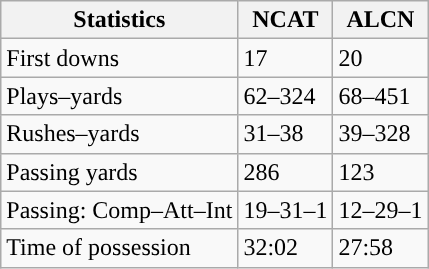<table class="wikitable">
<tr>
<th>Statistics</th>
<th>NCAT</th>
<th>ALCN</th>
</tr>
<tr>
<td>First downs</td>
<td>17</td>
<td>20</td>
</tr>
<tr>
<td>Plays–yards</td>
<td>62–324</td>
<td>68–451</td>
</tr>
<tr>
<td>Rushes–yards</td>
<td>31–38</td>
<td>39–328</td>
</tr>
<tr>
<td>Passing yards</td>
<td>286</td>
<td>123</td>
</tr>
<tr>
<td>Passing: Comp–Att–Int</td>
<td>19–31–1</td>
<td>12–29–1</td>
</tr>
<tr>
<td>Time of possession</td>
<td>32:02</td>
<td>27:58</td>
</tr>
</table>
